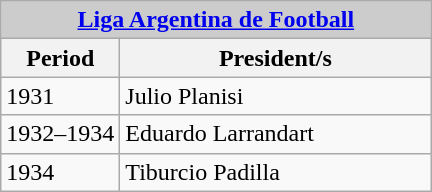<table class="wikitable">
<tr>
<td colspan=2 style="background:#cccccc; text-align:center;"><strong><a href='#'>Liga Argentina de Football</a></strong> </td>
</tr>
<tr>
<th width= px>Period</th>
<th width=200px>President/s</th>
</tr>
<tr>
<td>1931</td>
<td>Julio Planisi</td>
</tr>
<tr>
<td>1932–1934</td>
<td>Eduardo Larrandart</td>
</tr>
<tr>
<td>1934</td>
<td>Tiburcio Padilla</td>
</tr>
</table>
